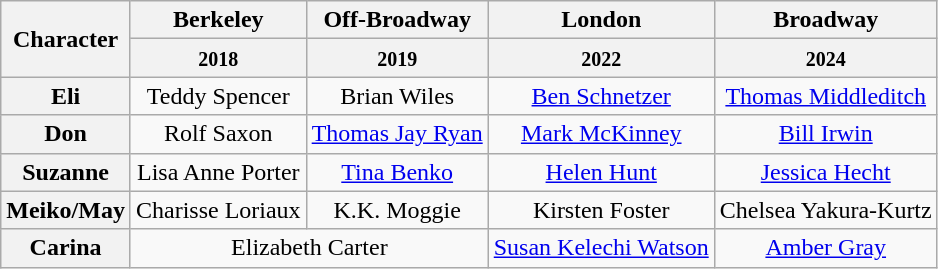<table class=wikitable>
<tr>
<th rowspan="2" scope="col">Character</th>
<th scope=col class=unsortable>Berkeley</th>
<th scope=col class=unsortable>Off-Broadway</th>
<th scope=col class=unsortable>London</th>
<th scope=col class=unsortable>Broadway</th>
</tr>
<tr>
<th><small>2018</small></th>
<th><small>2019</small></th>
<th><small>2022</small></th>
<th><small>2024</small></th>
</tr>
<tr>
<th scope=row>Eli</th>
<td align=center colspan=1>Teddy Spencer</td>
<td align=center colspan=1>Brian Wiles</td>
<td align=center colspan=1><a href='#'>Ben Schnetzer</a></td>
<td align=center colspan=1><a href='#'>Thomas Middleditch</a></td>
</tr>
<tr>
<th scope=row>Don</th>
<td align=center colspan=1>Rolf Saxon</td>
<td align=center colspan=1><a href='#'>Thomas Jay Ryan</a></td>
<td align=center colspan=1><a href='#'>Mark McKinney</a></td>
<td align=center colspan=1><a href='#'>Bill Irwin</a></td>
</tr>
<tr>
<th scope=row>Suzanne</th>
<td align=center colspan=1>Lisa Anne Porter</td>
<td align=center colspan=1><a href='#'>Tina Benko</a></td>
<td align=center colspan=1><a href='#'>Helen Hunt</a></td>
<td align=center colspan=1><a href='#'>Jessica Hecht</a></td>
</tr>
<tr>
<th scope=row>Meiko/May</th>
<td align=center colspan=1>Charisse Loriaux</td>
<td align=center colspan=1>K.K. Moggie</td>
<td align=center colspan=1>Kirsten Foster</td>
<td align=center colspan=1>Chelsea Yakura-Kurtz</td>
</tr>
<tr>
<th scope=row>Carina</th>
<td align=center colspan=2>Elizabeth Carter</td>
<td align=center colspan=1><a href='#'>Susan Kelechi Watson</a></td>
<td align=center colspan=1><a href='#'>Amber Gray</a></td>
</tr>
</table>
